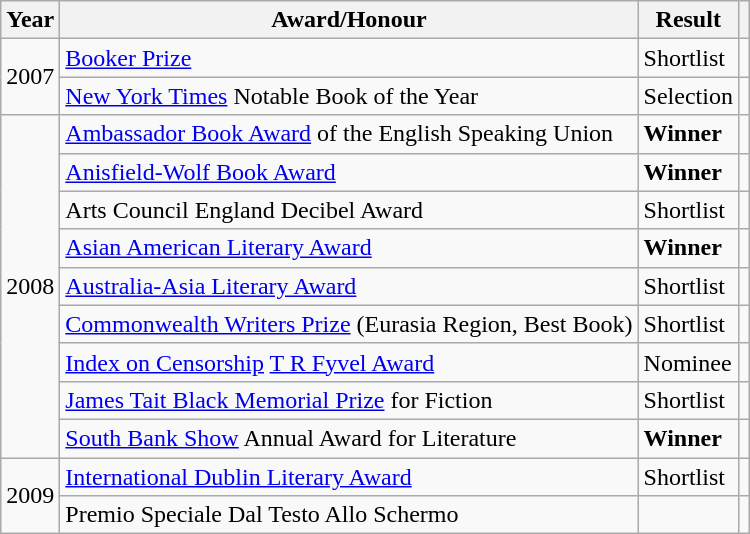<table class="wikitable sortable mw-collapsible">
<tr>
<th>Year</th>
<th>Award/Honour</th>
<th>Result</th>
<th></th>
</tr>
<tr>
<td rowspan="2">2007</td>
<td><a href='#'>Booker Prize</a></td>
<td>Shortlist</td>
<td></td>
</tr>
<tr>
<td><a href='#'>New York Times</a> Notable Book of the Year</td>
<td>Selection</td>
<td></td>
</tr>
<tr>
<td rowspan="9">2008</td>
<td><a href='#'>Ambassador Book Award</a> of the English Speaking Union</td>
<td><strong>Winner</strong></td>
<td></td>
</tr>
<tr>
<td><a href='#'>Anisfield-Wolf Book Award</a></td>
<td><strong>Winner</strong></td>
<td></td>
</tr>
<tr>
<td>Arts Council England Decibel Award</td>
<td>Shortlist</td>
<td></td>
</tr>
<tr>
<td><a href='#'>Asian American Literary Award</a></td>
<td><strong>Winner</strong></td>
<td></td>
</tr>
<tr>
<td><a href='#'>Australia-Asia Literary Award</a></td>
<td>Shortlist</td>
<td></td>
</tr>
<tr>
<td><a href='#'>Commonwealth Writers Prize</a> (Eurasia Region, Best Book)</td>
<td>Shortlist</td>
<td></td>
</tr>
<tr>
<td><a href='#'>Index on Censorship</a> <a href='#'>T R Fyvel Award</a></td>
<td>Nominee</td>
<td></td>
</tr>
<tr>
<td><a href='#'>James Tait Black Memorial Prize</a> for Fiction</td>
<td>Shortlist</td>
<td></td>
</tr>
<tr>
<td><a href='#'>South Bank Show</a> Annual Award for Literature</td>
<td><strong>Winner</strong></td>
<td></td>
</tr>
<tr>
<td rowspan="2">2009</td>
<td><a href='#'>International Dublin Literary Award</a></td>
<td>Shortlist</td>
<td></td>
</tr>
<tr>
<td>Premio Speciale Dal Testo Allo Schermo</td>
<td></td>
<td></td>
</tr>
</table>
